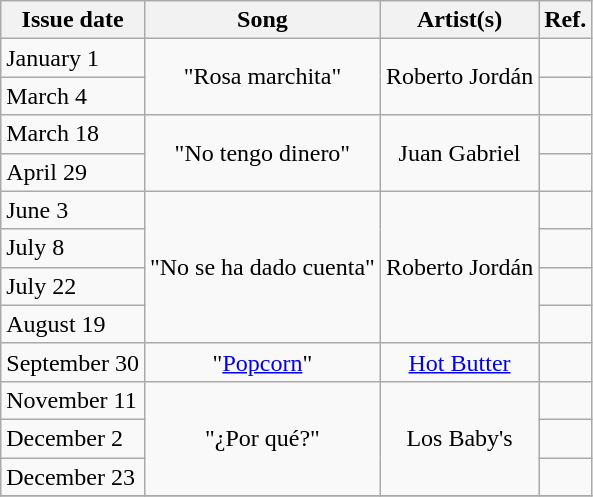<table class="wikitable" style="text-align: left;">
<tr>
<th>Issue date</th>
<th>Song</th>
<th>Artist(s)</th>
<th>Ref.</th>
</tr>
<tr>
<td>January 1</td>
<td align="center" rowspan="2">"Rosa marchita"</td>
<td align="center" rowspan="2">Roberto Jordán</td>
<td align="center"></td>
</tr>
<tr>
<td>March 4</td>
<td align="center"></td>
</tr>
<tr>
<td>March 18</td>
<td align="center" rowspan="2">"No tengo dinero"</td>
<td align="center" rowspan="2">Juan Gabriel</td>
<td align="center"></td>
</tr>
<tr>
<td>April 29</td>
<td align="center"></td>
</tr>
<tr>
<td>June 3</td>
<td align="center" rowspan="4">"No se ha dado cuenta"</td>
<td align="center" rowspan="4">Roberto Jordán</td>
<td align="center"></td>
</tr>
<tr>
<td>July 8</td>
<td align="center"></td>
</tr>
<tr>
<td>July 22</td>
<td align="center"></td>
</tr>
<tr>
<td>August 19</td>
<td align="center"></td>
</tr>
<tr>
<td>September 30</td>
<td align="center">"<a href='#'>Popcorn</a>"</td>
<td align="center"><a href='#'>Hot Butter</a></td>
<td align="center"></td>
</tr>
<tr>
<td>November 11</td>
<td align="center" rowspan="3">"¿Por qué?"</td>
<td align="center" rowspan="3">Los Baby's</td>
<td align="center"></td>
</tr>
<tr>
<td>December 2</td>
<td align="center"></td>
</tr>
<tr>
<td>December 23</td>
<td align="center"></td>
</tr>
<tr>
</tr>
</table>
